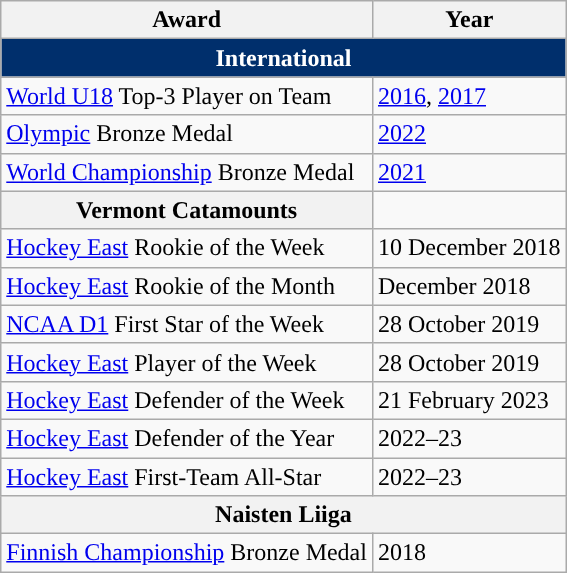<table class="wikitable">
<tr>
<th scope="col">Award</th>
<th scope="col">Year</th>
</tr>
<tr>
<th colspan="2" style="text-align:center; color:white; background:#002f6c">International</th>
</tr>
<tr>
<td><a href='#'>World U18</a> Top-3 Player on Team</td>
<td><a href='#'>2016</a>, <a href='#'>2017</a></td>
</tr>
<tr>
<td><a href='#'>Olympic</a> Bronze Medal</td>
<td><a href='#'>2022</a></td>
</tr>
<tr>
<td><a href='#'>World Championship</a> Bronze Medal</td>
<td><a href='#'>2021</a></td>
</tr>
<tr>
<th>Vermont Catamounts</th>
</tr>
<tr>
<td><a href='#'>Hockey East</a> Rookie of the Week</td>
<td>10 December 2018</td>
</tr>
<tr>
<td><a href='#'>Hockey East</a> Rookie of the Month</td>
<td>December 2018</td>
</tr>
<tr>
<td><a href='#'>NCAA D1</a> First Star of the Week</td>
<td>28 October 2019</td>
</tr>
<tr>
<td><a href='#'>Hockey East</a> Player of the Week</td>
<td>28 October 2019</td>
</tr>
<tr>
<td><a href='#'>Hockey East</a> Defender of the Week</td>
<td>21 February 2023</td>
</tr>
<tr>
<td><a href='#'>Hockey East</a> Defender of the Year</td>
<td>2022–23</td>
</tr>
<tr>
<td><a href='#'>Hockey East</a> First-Team All-Star</td>
<td>2022–23</td>
</tr>
<tr>
<th colspan="2">Naisten Liiga</th>
</tr>
<tr>
<td><a href='#'>Finnish Championship</a> Bronze Medal</td>
<td>2018</td>
</tr>
</table>
